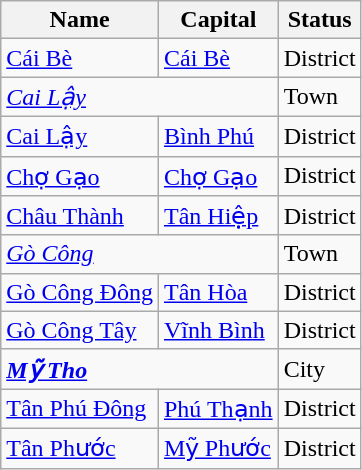<table class="wikitable sortable">
<tr>
<th>Name</th>
<th>Capital</th>
<th>Status</th>
</tr>
<tr>
<td><a href='#'>Cái Bè</a></td>
<td><a href='#'>Cái Bè</a></td>
<td>District</td>
</tr>
<tr>
<td colspan="2"><em><a href='#'>Cai Lậy</a></em></td>
<td>Town</td>
</tr>
<tr>
<td><a href='#'>Cai Lậy</a></td>
<td><a href='#'>Bình Phú</a></td>
<td>District</td>
</tr>
<tr>
<td><a href='#'>Chợ Gạo</a></td>
<td><a href='#'>Chợ Gạo</a></td>
<td>District</td>
</tr>
<tr>
<td><a href='#'>Châu Thành</a></td>
<td><a href='#'>Tân Hiệp</a></td>
<td>District</td>
</tr>
<tr>
<td colspan="2"><em><a href='#'>Gò Công</a></em></td>
<td>Town</td>
</tr>
<tr>
<td><a href='#'>Gò Công Đông</a></td>
<td><a href='#'>Tân Hòa</a></td>
<td>District</td>
</tr>
<tr>
<td><a href='#'>Gò Công Tây</a></td>
<td><a href='#'>Vĩnh Bình</a></td>
<td>District</td>
</tr>
<tr>
<td colspan="2"><strong><em><a href='#'>Mỹ Tho</a></em></strong></td>
<td>City</td>
</tr>
<tr>
<td><a href='#'>Tân Phú Đông</a></td>
<td><a href='#'>Phú Thạnh</a></td>
<td>District</td>
</tr>
<tr>
<td><a href='#'>Tân Phước</a></td>
<td><a href='#'>Mỹ Phước</a></td>
<td>District</td>
</tr>
</table>
